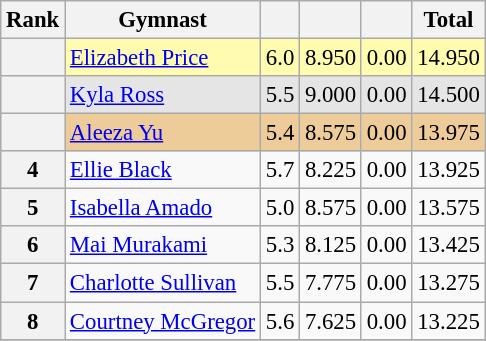<table class="wikitable sortable" style="text-align:center; font-size:95%">
<tr>
<th scope=col>Rank</th>
<th scope=col>Gymnast</th>
<th scope=col></th>
<th scope=col></th>
<th scope=col></th>
<th scope=col>Total</th>
</tr>
<tr bgcolor=fffcaf>
<th scope=row style="text-align:center"></th>
<td align=left><a href='#'>Elizabeth Price</a><br></td>
<td>6.0</td>
<td>8.950</td>
<td>0.00</td>
<td>14.950</td>
</tr>
<tr bgcolor=e5e5e5>
<th scope=row style="text-align:center"></th>
<td align=left><a href='#'>Kyla Ross</a><br></td>
<td>5.5</td>
<td>9.000</td>
<td>0.00</td>
<td>14.500</td>
</tr>
<tr bgcolor=eecc99>
<th scope=row style="text-align:center"></th>
<td align=left><a href='#'>Aleeza Yu</a><br></td>
<td>5.4</td>
<td>8.575</td>
<td>0.00</td>
<td>13.975</td>
</tr>
<tr>
<th scope=row style="text-align:center">4</th>
<td align=left><a href='#'>Ellie Black</a><br></td>
<td>5.7</td>
<td>8.225</td>
<td>0.00</td>
<td>13.925</td>
</tr>
<tr>
<th scope=row style="text-align:center">5</th>
<td align=left><a href='#'>Isabella Amado</a><br></td>
<td>5.0</td>
<td>8.575</td>
<td>0.00</td>
<td>13.575</td>
</tr>
<tr>
<th scope=row style="text-align:center">6</th>
<td align=left><a href='#'>Mai Murakami</a><br></td>
<td>5.3</td>
<td>8.125</td>
<td>0.00</td>
<td>13.425</td>
</tr>
<tr>
<th scope=row style="text-align:center">7</th>
<td align=left><a href='#'>Charlotte Sullivan</a><br></td>
<td>5.5</td>
<td>7.775</td>
<td>0.00</td>
<td>13.275</td>
</tr>
<tr>
<th scope=row style="text-align:center">8</th>
<td align=left><a href='#'>Courtney McGregor</a><br></td>
<td>5.6</td>
<td>7.625</td>
<td>0.00</td>
<td>13.225</td>
</tr>
<tr>
</tr>
</table>
